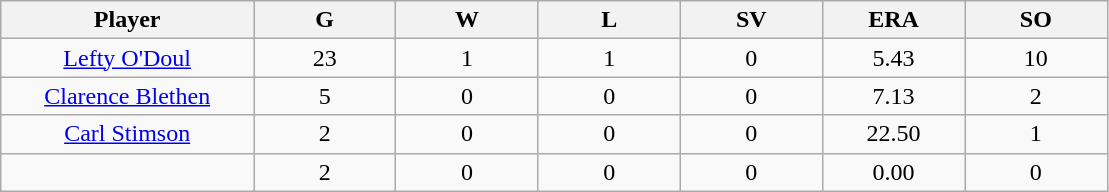<table class="wikitable sortable">
<tr>
<th bgcolor="#DDDDFF" width="16%">Player</th>
<th bgcolor="#DDDDFF" width="9%">G</th>
<th bgcolor="#DDDDFF" width="9%">W</th>
<th bgcolor="#DDDDFF" width="9%">L</th>
<th bgcolor="#DDDDFF" width="9%">SV</th>
<th bgcolor="#DDDDFF" width="9%">ERA</th>
<th bgcolor="#DDDDFF" width="9%">SO</th>
</tr>
<tr align="center">
<td><a href='#'>Lefty O'Doul</a></td>
<td>23</td>
<td>1</td>
<td>1</td>
<td>0</td>
<td>5.43</td>
<td>10</td>
</tr>
<tr align=center>
<td><a href='#'>Clarence Blethen</a></td>
<td>5</td>
<td>0</td>
<td>0</td>
<td>0</td>
<td>7.13</td>
<td>2</td>
</tr>
<tr align=center>
<td><a href='#'>Carl Stimson</a></td>
<td>2</td>
<td>0</td>
<td>0</td>
<td>0</td>
<td>22.50</td>
<td>1</td>
</tr>
<tr align=center>
<td></td>
<td>2</td>
<td>0</td>
<td>0</td>
<td>0</td>
<td>0.00</td>
<td>0</td>
</tr>
</table>
